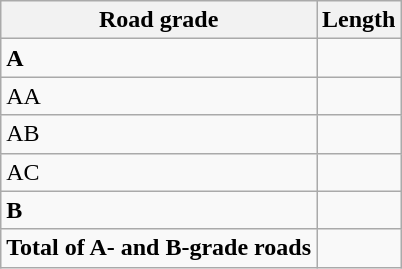<table class="wikitable">
<tr>
<th>Road grade</th>
<th>Length</th>
</tr>
<tr>
<td><strong>A</strong></td>
<td><strong></strong></td>
</tr>
<tr>
<td>AA</td>
<td></td>
</tr>
<tr>
<td>AB</td>
<td></td>
</tr>
<tr>
<td>AC</td>
<td></td>
</tr>
<tr>
<td><strong>B</strong></td>
<td><strong></strong></td>
</tr>
<tr>
<td><strong>Total of A- and B-grade roads</strong></td>
<td><strong></strong></td>
</tr>
</table>
